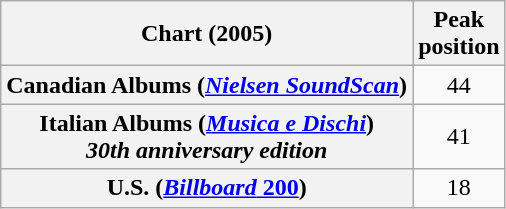<table class="wikitable sortable plainrowheaders">
<tr>
<th scope="col">Chart (2005)</th>
<th scope="col">Peak<br>position</th>
</tr>
<tr>
<th scope="row">Canadian Albums (<em><a href='#'>Nielsen SoundScan</a></em>)</th>
<td style="text-align:center;">44</td>
</tr>
<tr>
<th scope="row">Italian Albums (<em><a href='#'>Musica e Dischi</a></em>)<br><em>30th anniversary edition</em></th>
<td style="text-align:center;">41</td>
</tr>
<tr>
<th scope="row">U.S. (<a href='#'><em>Billboard</em> 200</a>)</th>
<td style="text-align:center;">18</td>
</tr>
</table>
